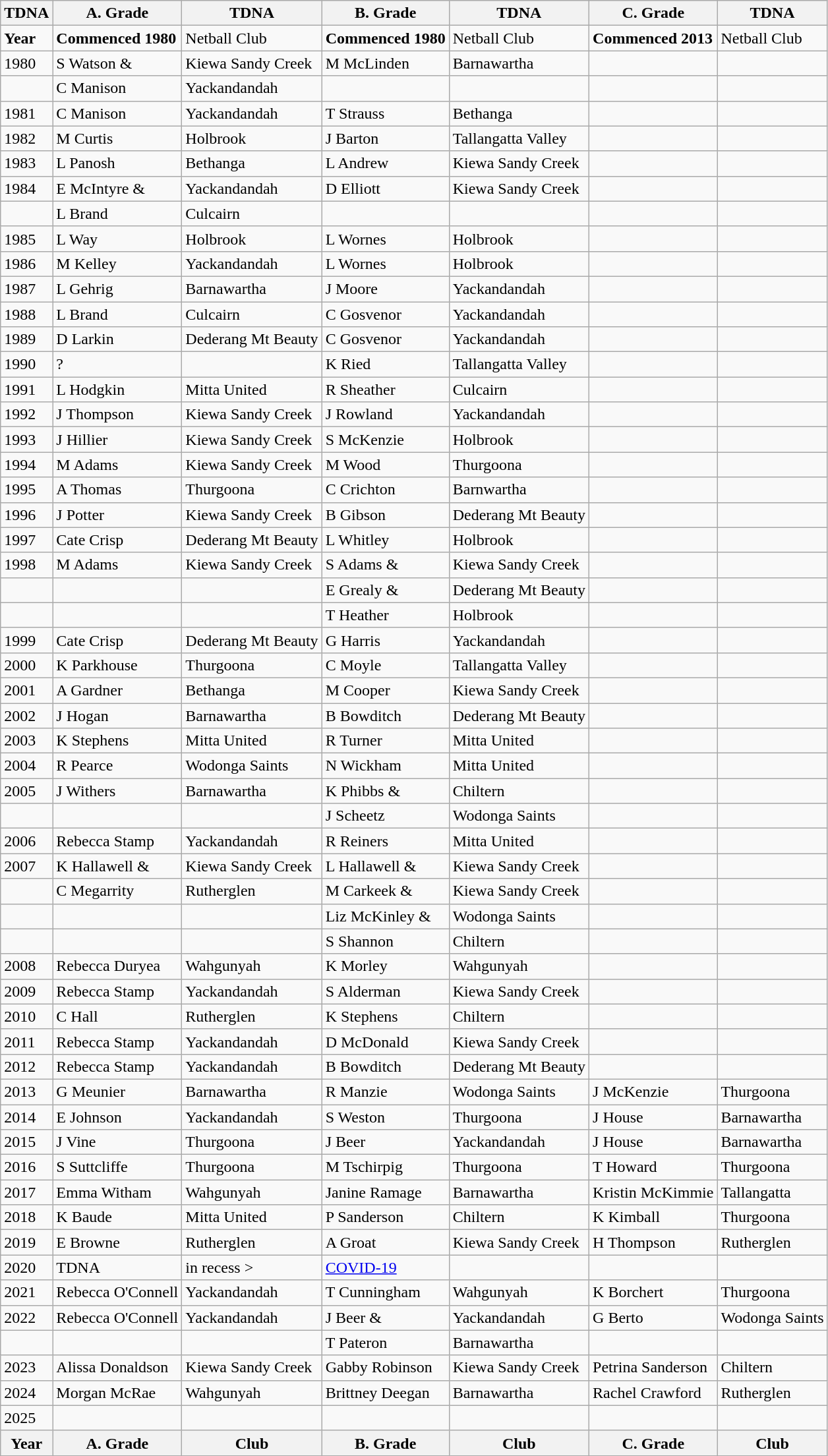<table class="wikitable collapsible collapsed">
<tr>
<th>TDNA</th>
<th><span>A. Grade</span></th>
<th>TDNA</th>
<th><span>B. Grade</span></th>
<th>TDNA</th>
<th><span>C. Grade</span></th>
<th>TDNA</th>
</tr>
<tr>
<td><strong>Year</strong></td>
<td><strong>Commenced 1980</strong></td>
<td>Netball Club</td>
<td><strong>Commenced 1980</strong></td>
<td>Netball Club</td>
<td><strong>Commenced 2013</strong></td>
<td>Netball Club</td>
</tr>
<tr>
<td>1980</td>
<td>S Watson &</td>
<td>Kiewa Sandy Creek</td>
<td>M McLinden</td>
<td>Barnawartha</td>
<td></td>
<td></td>
</tr>
<tr>
<td></td>
<td>C Manison</td>
<td>Yackandandah</td>
<td></td>
<td></td>
<td></td>
<td></td>
</tr>
<tr>
<td>1981</td>
<td>C Manison</td>
<td>Yackandandah</td>
<td>T Strauss</td>
<td>Bethanga</td>
<td></td>
<td></td>
</tr>
<tr>
<td>1982</td>
<td>M Curtis</td>
<td>Holbrook</td>
<td>J Barton</td>
<td>Tallangatta Valley</td>
<td></td>
<td></td>
</tr>
<tr>
<td>1983</td>
<td>L Panosh</td>
<td>Bethanga</td>
<td>L Andrew</td>
<td>Kiewa Sandy Creek</td>
<td></td>
<td></td>
</tr>
<tr>
<td>1984</td>
<td>E McIntyre &</td>
<td>Yackandandah</td>
<td>D Elliott</td>
<td>Kiewa Sandy Creek</td>
<td></td>
<td></td>
</tr>
<tr>
<td></td>
<td>L Brand</td>
<td>Culcairn</td>
<td></td>
<td></td>
<td></td>
<td></td>
</tr>
<tr>
<td>1985</td>
<td>L Way</td>
<td>Holbrook</td>
<td>L Wornes</td>
<td>Holbrook</td>
<td></td>
<td></td>
</tr>
<tr>
<td>1986</td>
<td>M Kelley</td>
<td>Yackandandah</td>
<td>L Wornes</td>
<td>Holbrook</td>
<td></td>
<td></td>
</tr>
<tr>
<td>1987</td>
<td>L Gehrig</td>
<td>Barnawartha</td>
<td>J Moore</td>
<td>Yackandandah</td>
<td></td>
<td></td>
</tr>
<tr>
<td>1988</td>
<td>L Brand</td>
<td>Culcairn</td>
<td>C Gosvenor</td>
<td>Yackandandah</td>
<td></td>
<td></td>
</tr>
<tr>
<td>1989</td>
<td>D Larkin</td>
<td>Dederang Mt Beauty</td>
<td>C Gosvenor</td>
<td>Yackandandah</td>
<td></td>
<td></td>
</tr>
<tr>
<td>1990</td>
<td>?</td>
<td></td>
<td>K Ried</td>
<td>Tallangatta Valley</td>
<td></td>
<td></td>
</tr>
<tr>
<td>1991</td>
<td>L Hodgkin</td>
<td>Mitta United</td>
<td>R Sheather</td>
<td>Culcairn</td>
<td></td>
<td></td>
</tr>
<tr>
<td>1992</td>
<td>J Thompson</td>
<td>Kiewa Sandy Creek</td>
<td>J Rowland</td>
<td>Yackandandah</td>
<td></td>
<td></td>
</tr>
<tr>
<td>1993</td>
<td>J Hillier</td>
<td>Kiewa Sandy Creek</td>
<td>S McKenzie</td>
<td>Holbrook</td>
<td></td>
<td></td>
</tr>
<tr>
<td>1994</td>
<td>M Adams</td>
<td>Kiewa Sandy Creek</td>
<td>M Wood</td>
<td>Thurgoona</td>
<td></td>
<td></td>
</tr>
<tr>
<td>1995</td>
<td>A Thomas</td>
<td>Thurgoona</td>
<td>C Crichton</td>
<td>Barnwartha</td>
<td></td>
<td></td>
</tr>
<tr>
<td>1996</td>
<td>J Potter</td>
<td>Kiewa Sandy Creek</td>
<td>B Gibson</td>
<td>Dederang Mt Beauty</td>
<td></td>
<td></td>
</tr>
<tr>
<td>1997</td>
<td>Cate Crisp</td>
<td>Dederang Mt Beauty</td>
<td>L Whitley</td>
<td>Holbrook</td>
<td></td>
<td></td>
</tr>
<tr>
<td>1998</td>
<td>M Adams</td>
<td>Kiewa Sandy Creek</td>
<td>S Adams &</td>
<td>Kiewa Sandy Creek</td>
<td></td>
<td></td>
</tr>
<tr>
<td></td>
<td></td>
<td></td>
<td>E Grealy &</td>
<td>Dederang Mt Beauty</td>
<td></td>
<td></td>
</tr>
<tr>
<td></td>
<td></td>
<td></td>
<td>T Heather</td>
<td>Holbrook</td>
<td></td>
<td></td>
</tr>
<tr>
<td>1999</td>
<td>Cate Crisp</td>
<td>Dederang Mt Beauty</td>
<td>G Harris</td>
<td>Yackandandah</td>
<td></td>
<td></td>
</tr>
<tr>
<td>2000</td>
<td>K Parkhouse</td>
<td>Thurgoona</td>
<td>C Moyle</td>
<td>Tallangatta Valley</td>
<td></td>
<td></td>
</tr>
<tr>
<td>2001</td>
<td>A Gardner</td>
<td>Bethanga</td>
<td>M Cooper</td>
<td>Kiewa Sandy Creek</td>
<td></td>
<td></td>
</tr>
<tr>
<td>2002</td>
<td>J Hogan</td>
<td>Barnawartha</td>
<td>B Bowditch</td>
<td>Dederang Mt Beauty</td>
<td></td>
<td></td>
</tr>
<tr>
<td>2003</td>
<td>K Stephens</td>
<td>Mitta United</td>
<td>R Turner</td>
<td>Mitta United</td>
<td></td>
<td></td>
</tr>
<tr>
<td>2004</td>
<td>R Pearce</td>
<td>Wodonga Saints</td>
<td>N Wickham</td>
<td>Mitta United</td>
<td></td>
<td></td>
</tr>
<tr>
<td>2005</td>
<td>J Withers</td>
<td>Barnawartha</td>
<td>K Phibbs &</td>
<td>Chiltern</td>
<td></td>
<td></td>
</tr>
<tr>
<td></td>
<td></td>
<td></td>
<td>J Scheetz</td>
<td>Wodonga Saints</td>
<td></td>
<td></td>
</tr>
<tr>
<td>2006</td>
<td>Rebecca Stamp</td>
<td>Yackandandah</td>
<td>R Reiners</td>
<td>Mitta United</td>
<td></td>
<td></td>
</tr>
<tr>
<td>2007</td>
<td>K Hallawell &</td>
<td>Kiewa Sandy Creek</td>
<td>L Hallawell &</td>
<td>Kiewa Sandy Creek</td>
<td></td>
<td></td>
</tr>
<tr>
<td></td>
<td>C Megarrity</td>
<td>Rutherglen</td>
<td>M Carkeek &</td>
<td>Kiewa Sandy Creek</td>
<td></td>
<td></td>
</tr>
<tr>
<td></td>
<td></td>
<td></td>
<td>Liz McKinley &</td>
<td>Wodonga Saints</td>
<td></td>
<td></td>
</tr>
<tr>
<td></td>
<td></td>
<td></td>
<td>S Shannon</td>
<td>Chiltern</td>
<td></td>
<td></td>
</tr>
<tr>
<td>2008</td>
<td>Rebecca Duryea</td>
<td>Wahgunyah</td>
<td>K Morley</td>
<td>Wahgunyah</td>
<td></td>
<td></td>
</tr>
<tr>
<td>2009</td>
<td>Rebecca Stamp</td>
<td>Yackandandah</td>
<td>S Alderman</td>
<td>Kiewa Sandy Creek</td>
<td></td>
<td></td>
</tr>
<tr>
<td>2010</td>
<td>C Hall</td>
<td>Rutherglen</td>
<td>K Stephens</td>
<td>Chiltern</td>
<td></td>
<td></td>
</tr>
<tr>
<td>2011</td>
<td>Rebecca Stamp</td>
<td>Yackandandah</td>
<td>D McDonald</td>
<td>Kiewa Sandy Creek</td>
<td></td>
<td></td>
</tr>
<tr>
<td>2012</td>
<td>Rebecca Stamp</td>
<td>Yackandandah</td>
<td>B Bowditch</td>
<td>Dederang Mt Beauty</td>
<td></td>
<td></td>
</tr>
<tr>
<td>2013</td>
<td>G Meunier</td>
<td>Barnawartha</td>
<td>R Manzie</td>
<td>Wodonga Saints</td>
<td>J McKenzie</td>
<td>Thurgoona</td>
</tr>
<tr>
<td>2014</td>
<td>E Johnson</td>
<td>Yackandandah</td>
<td>S Weston</td>
<td>Thurgoona</td>
<td>J House</td>
<td>Barnawartha</td>
</tr>
<tr>
<td>2015</td>
<td>J Vine</td>
<td>Thurgoona</td>
<td>J Beer</td>
<td>Yackandandah</td>
<td>J House</td>
<td>Barnawartha</td>
</tr>
<tr>
<td>2016</td>
<td>S Suttcliffe</td>
<td>Thurgoona</td>
<td>M Tschirpig</td>
<td>Thurgoona</td>
<td>T Howard</td>
<td>Thurgoona</td>
</tr>
<tr>
<td>2017</td>
<td>Emma Witham</td>
<td>Wahgunyah</td>
<td>Janine Ramage</td>
<td>Barnawartha</td>
<td>Kristin McKimmie</td>
<td>Tallangatta</td>
</tr>
<tr>
<td>2018</td>
<td>K Baude</td>
<td>Mitta United</td>
<td>P Sanderson</td>
<td>Chiltern</td>
<td>K Kimball</td>
<td>Thurgoona</td>
</tr>
<tr>
<td>2019</td>
<td>E Browne</td>
<td>Rutherglen</td>
<td>A Groat</td>
<td>Kiewa Sandy Creek</td>
<td>H Thompson</td>
<td>Rutherglen</td>
</tr>
<tr>
<td>2020</td>
<td>TDNA</td>
<td>in recess ></td>
<td><a href='#'>COVID-19</a></td>
<td></td>
<td></td>
<td></td>
</tr>
<tr>
<td>2021</td>
<td>Rebecca O'Connell</td>
<td>Yackandandah</td>
<td>T Cunningham</td>
<td>Wahgunyah</td>
<td>K Borchert</td>
<td>Thurgoona</td>
</tr>
<tr>
<td>2022</td>
<td>Rebecca O'Connell</td>
<td>Yackandandah</td>
<td>J Beer &</td>
<td>Yackandandah</td>
<td>G Berto</td>
<td>Wodonga Saints</td>
</tr>
<tr>
<td></td>
<td></td>
<td></td>
<td>T Pateron</td>
<td>Barnawartha</td>
<td></td>
<td></td>
</tr>
<tr>
<td>2023</td>
<td>Alissa Donaldson</td>
<td>Kiewa Sandy Creek</td>
<td>Gabby Robinson</td>
<td>Kiewa Sandy Creek</td>
<td>Petrina Sanderson</td>
<td>Chiltern</td>
</tr>
<tr>
<td>2024</td>
<td>Morgan McRae</td>
<td>Wahgunyah</td>
<td>Brittney Deegan</td>
<td>Barnawartha</td>
<td>Rachel Crawford</td>
<td>Rutherglen</td>
</tr>
<tr>
<td>2025</td>
<td></td>
<td></td>
<td></td>
<td></td>
<td></td>
<td></td>
</tr>
<tr>
<th>Year</th>
<th><span>A. Grade</span></th>
<th>Club</th>
<th><span>B. Grade</span></th>
<th>Club</th>
<th><span>C. Grade</span></th>
<th>Club</th>
</tr>
</table>
